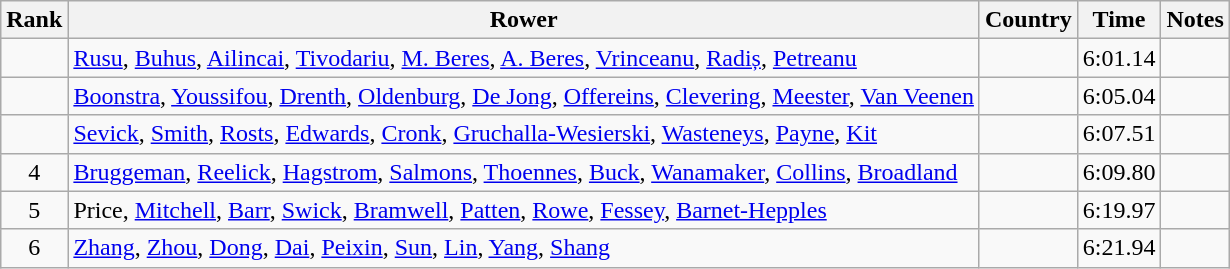<table class="wikitable" style="text-align:center">
<tr>
<th>Rank</th>
<th>Rower</th>
<th>Country</th>
<th>Time</th>
<th>Notes</th>
</tr>
<tr>
<td></td>
<td align="left"><a href='#'>Rusu</a>, <a href='#'>Buhus</a>, <a href='#'>Ailincai</a>, <a href='#'>Tivodariu</a>, <a href='#'>M. Beres</a>, <a href='#'>A. Beres</a>, <a href='#'>Vrinceanu</a>, <a href='#'>Radiș</a>, <a href='#'>Petreanu</a></td>
<td align="left"></td>
<td>6:01.14</td>
<td></td>
</tr>
<tr>
<td></td>
<td align="left"><a href='#'>Boonstra</a>, <a href='#'>Youssifou</a>, <a href='#'>Drenth</a>, <a href='#'>Oldenburg</a>, <a href='#'>De Jong</a>, <a href='#'>Offereins</a>, <a href='#'>Clevering</a>, <a href='#'>Meester</a>, <a href='#'>Van Veenen</a></td>
<td align="left"></td>
<td>6:05.04</td>
<td></td>
</tr>
<tr>
<td></td>
<td align="left"><a href='#'>Sevick</a>, <a href='#'>Smith</a>, <a href='#'>Rosts</a>, <a href='#'>Edwards</a>, <a href='#'>Cronk</a>, <a href='#'>Gruchalla-Wesierski</a>, <a href='#'>Wasteneys</a>, <a href='#'>Payne</a>, <a href='#'>Kit</a></td>
<td align="left"></td>
<td>6:07.51</td>
<td></td>
</tr>
<tr>
<td>4</td>
<td align="left"><a href='#'>Bruggeman</a>, <a href='#'>Reelick</a>, <a href='#'>Hagstrom</a>, <a href='#'>Salmons</a>, <a href='#'>Thoennes</a>, <a href='#'>Buck</a>, <a href='#'>Wanamaker</a>, <a href='#'>Collins</a>, <a href='#'>Broadland</a></td>
<td align="left"></td>
<td>6:09.80</td>
<td></td>
</tr>
<tr>
<td>5</td>
<td align="left">Price, <a href='#'>Mitchell</a>, <a href='#'>Barr</a>, <a href='#'>Swick</a>, <a href='#'>Bramwell</a>, <a href='#'>Patten</a>, <a href='#'>Rowe</a>, <a href='#'>Fessey</a>, <a href='#'>Barnet-Hepples</a></td>
<td align="left"></td>
<td>6:19.97</td>
<td></td>
</tr>
<tr>
<td>6</td>
<td align="left"><a href='#'>Zhang</a>, <a href='#'>Zhou</a>, <a href='#'>Dong</a>, <a href='#'>Dai</a>, <a href='#'>Peixin</a>, <a href='#'>Sun</a>, <a href='#'>Lin</a>, <a href='#'>Yang</a>, <a href='#'>Shang</a></td>
<td align="left"></td>
<td>6:21.94</td>
<td></td>
</tr>
</table>
